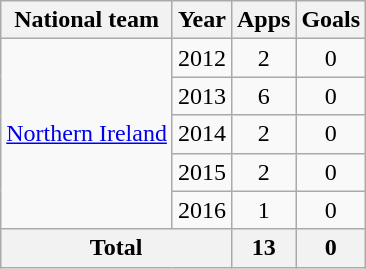<table class="wikitable" style="text-align: center;">
<tr>
<th>National team</th>
<th>Year</th>
<th>Apps</th>
<th>Goals</th>
</tr>
<tr>
<td rowspan="5"><a href='#'>Northern Ireland</a></td>
<td>2012</td>
<td>2</td>
<td>0</td>
</tr>
<tr>
<td>2013</td>
<td>6</td>
<td>0</td>
</tr>
<tr>
<td>2014</td>
<td>2</td>
<td>0</td>
</tr>
<tr>
<td>2015</td>
<td>2</td>
<td>0</td>
</tr>
<tr>
<td>2016</td>
<td>1</td>
<td>0</td>
</tr>
<tr>
<th colspan=2>Total</th>
<th>13</th>
<th>0</th>
</tr>
</table>
